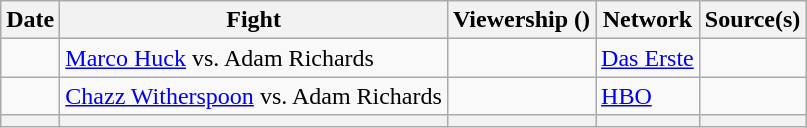<table class="wikitable sortable">
<tr>
<th>Date</th>
<th>Fight</th>
<th>Viewership ()</th>
<th>Network</th>
<th>Source(s)</th>
</tr>
<tr>
<td></td>
<td><a href='#'>Marco Huck</a> vs. Adam Richards</td>
<td></td>
<td><a href='#'>Das Erste</a></td>
<td></td>
</tr>
<tr>
<td></td>
<td><a href='#'>Chazz Witherspoon</a> vs. Adam Richards</td>
<td></td>
<td><a href='#'>HBO</a></td>
</tr>
<tr>
<th></th>
<th></th>
<th></th>
<th></th>
<th></th>
</tr>
</table>
